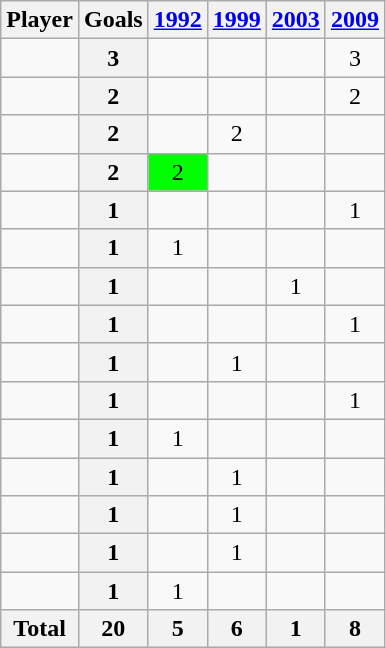<table class="wikitable sortable" style="text-align:center;">
<tr>
<th>Player</th>
<th>Goals</th>
<th><a href='#'>1992</a></th>
<th><a href='#'>1999</a></th>
<th><a href='#'>2003</a></th>
<th><a href='#'>2009</a></th>
</tr>
<tr>
<td align="left"></td>
<th>3</th>
<td></td>
<td></td>
<td></td>
<td>3</td>
</tr>
<tr>
<td align="left"></td>
<th>2</th>
<td></td>
<td></td>
<td></td>
<td>2</td>
</tr>
<tr>
<td align="left"></td>
<th>2</th>
<td></td>
<td>2</td>
<td></td>
<td></td>
</tr>
<tr>
<td align="left"></td>
<th>2</th>
<td style="background:#00FF00">2</td>
<td></td>
<td></td>
<td></td>
</tr>
<tr>
<td align="left"></td>
<th>1</th>
<td></td>
<td></td>
<td></td>
<td>1</td>
</tr>
<tr>
<td align="left"></td>
<th>1</th>
<td>1</td>
<td></td>
<td></td>
<td></td>
</tr>
<tr>
<td align="left"></td>
<th>1</th>
<td></td>
<td></td>
<td>1</td>
<td></td>
</tr>
<tr>
<td align="left"></td>
<th>1</th>
<td></td>
<td></td>
<td></td>
<td>1</td>
</tr>
<tr>
<td align="left"></td>
<th>1</th>
<td></td>
<td>1</td>
<td></td>
<td></td>
</tr>
<tr>
<td align="left"></td>
<th>1</th>
<td></td>
<td></td>
<td></td>
<td>1</td>
</tr>
<tr>
<td align="left"></td>
<th>1</th>
<td>1</td>
<td></td>
<td></td>
<td></td>
</tr>
<tr>
<td align="left"></td>
<th>1</th>
<td></td>
<td>1</td>
<td></td>
<td></td>
</tr>
<tr>
<td align="left"></td>
<th>1</th>
<td></td>
<td>1</td>
<td></td>
<td></td>
</tr>
<tr>
<td align="left"></td>
<th>1</th>
<td></td>
<td>1</td>
<td></td>
<td></td>
</tr>
<tr>
<td align="left"></td>
<th>1</th>
<td>1</td>
<td></td>
<td></td>
<td></td>
</tr>
<tr class="sortbottom">
<th>Total</th>
<th>20</th>
<th>5</th>
<th>6</th>
<th>1</th>
<th>8</th>
</tr>
</table>
